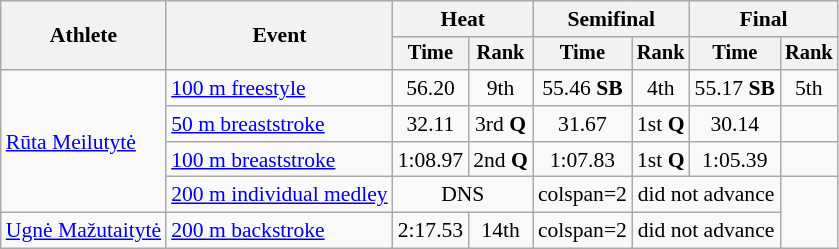<table class=wikitable style="font-size:90%">
<tr>
<th rowspan=2>Athlete</th>
<th rowspan=2>Event</th>
<th colspan="2">Heat</th>
<th colspan="2">Semifinal</th>
<th colspan="2">Final</th>
</tr>
<tr style="font-size:95%">
<th>Time</th>
<th>Rank</th>
<th>Time</th>
<th>Rank</th>
<th>Time</th>
<th>Rank</th>
</tr>
<tr align=center>
<td align=left rowspan=4><a href='#'>Rūta Meilutytė</a></td>
<td align=left><a href='#'>100 m freestyle</a></td>
<td>56.20</td>
<td>9th</td>
<td>55.46 <strong>SB</strong></td>
<td>4th</td>
<td>55.17 <strong>SB</strong></td>
<td>5th</td>
</tr>
<tr align=center>
<td align=left><a href='#'>50 m breaststroke</a></td>
<td>32.11</td>
<td>3rd <strong>Q</strong></td>
<td>31.67</td>
<td>1st <strong>Q</strong></td>
<td>30.14</td>
<td></td>
</tr>
<tr align=center>
<td align=left><a href='#'>100 m breaststroke</a></td>
<td>1:08.97</td>
<td>2nd <strong>Q</strong></td>
<td>1:07.83</td>
<td>1st <strong>Q</strong></td>
<td>1:05.39</td>
<td></td>
</tr>
<tr align=center>
<td align=left><a href='#'>200 m individual medley</a></td>
<td colspan=2>DNS</td>
<td>colspan=2 </td>
<td colspan=2>did not advance</td>
</tr>
<tr align=center>
<td align=left><a href='#'>Ugnė Mažutaitytė</a></td>
<td align=left><a href='#'>200 m backstroke</a></td>
<td>2:17.53</td>
<td>14th</td>
<td>colspan=2 </td>
<td colspan=2>did not advance</td>
</tr>
</table>
